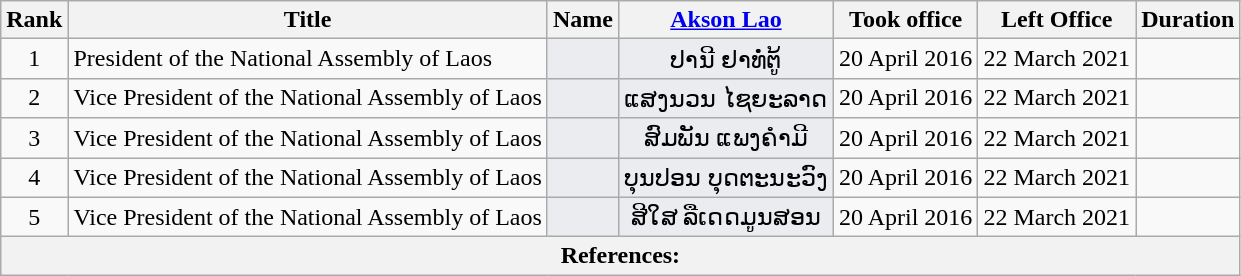<table class="wikitable sortable" style=text-align:center>
<tr>
<th>Rank</th>
<th>Title</th>
<th>Name</th>
<th class="unsortable"><a href='#'>Akson Lao</a></th>
<th>Took office</th>
<th>Left Office</th>
<th>Duration</th>
</tr>
<tr>
<td>1</td>
<td align="left">President of the National Assembly of Laos</td>
<td bgcolor = #EAECF0></td>
<td bgcolor = #EAECF0>ປານີ ຢາທໍ່ຕູ້</td>
<td>20 April 2016</td>
<td>22 March 2021</td>
<td></td>
</tr>
<tr>
<td>2</td>
<td align="left">Vice President of the National Assembly of Laos</td>
<td bgcolor = #EAECF0></td>
<td bgcolor = #EAECF0>ແສງນວນ ໄຊຍະລາດ</td>
<td>20 April 2016</td>
<td>22 March 2021</td>
<td></td>
</tr>
<tr>
<td>3</td>
<td align="left">Vice President of the National Assembly of Laos</td>
<td bgcolor = #EAECF0></td>
<td bgcolor = #EAECF0>ສົມພັນ ແພງຄຳມີ</td>
<td>20 April 2016</td>
<td>22 March 2021</td>
<td></td>
</tr>
<tr>
<td>4</td>
<td align="left">Vice President of the National Assembly of Laos</td>
<td bgcolor = #EAECF0></td>
<td bgcolor = #EAECF0>ບຸນປອນ ບຸດຕະນະວົງ</td>
<td>20 April 2016</td>
<td>22 March 2021</td>
<td></td>
</tr>
<tr>
<td>5</td>
<td align="left">Vice President of the National Assembly of Laos</td>
<td bgcolor = #EAECF0></td>
<td bgcolor = #EAECF0>ສີໃສ ລືເດດມູນສອນ</td>
<td>20 April 2016</td>
<td>22 March 2021</td>
<td></td>
</tr>
<tr>
<th colspan="7" unsortable><strong>References:</strong><br></th>
</tr>
</table>
